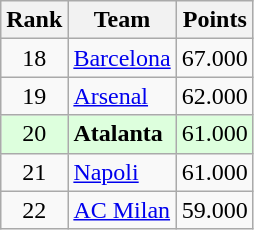<table class="wikitable" style="text-align: center;">
<tr>
<th>Rank</th>
<th>Team</th>
<th>Points</th>
</tr>
<tr>
<td>18</td>
<td align=left> <a href='#'>Barcelona</a></td>
<td>67.000</td>
</tr>
<tr>
<td>19</td>
<td align=left> <a href='#'>Arsenal</a></td>
<td>62.000</td>
</tr>
<tr style="background:#dfd;">
<td>20</td>
<td align=left> <strong>Atalanta</strong></td>
<td>61.000</td>
</tr>
<tr>
<td>21</td>
<td align=left> <a href='#'>Napoli</a></td>
<td>61.000</td>
</tr>
<tr>
<td>22</td>
<td align=left> <a href='#'>AC Milan</a></td>
<td>59.000</td>
</tr>
</table>
